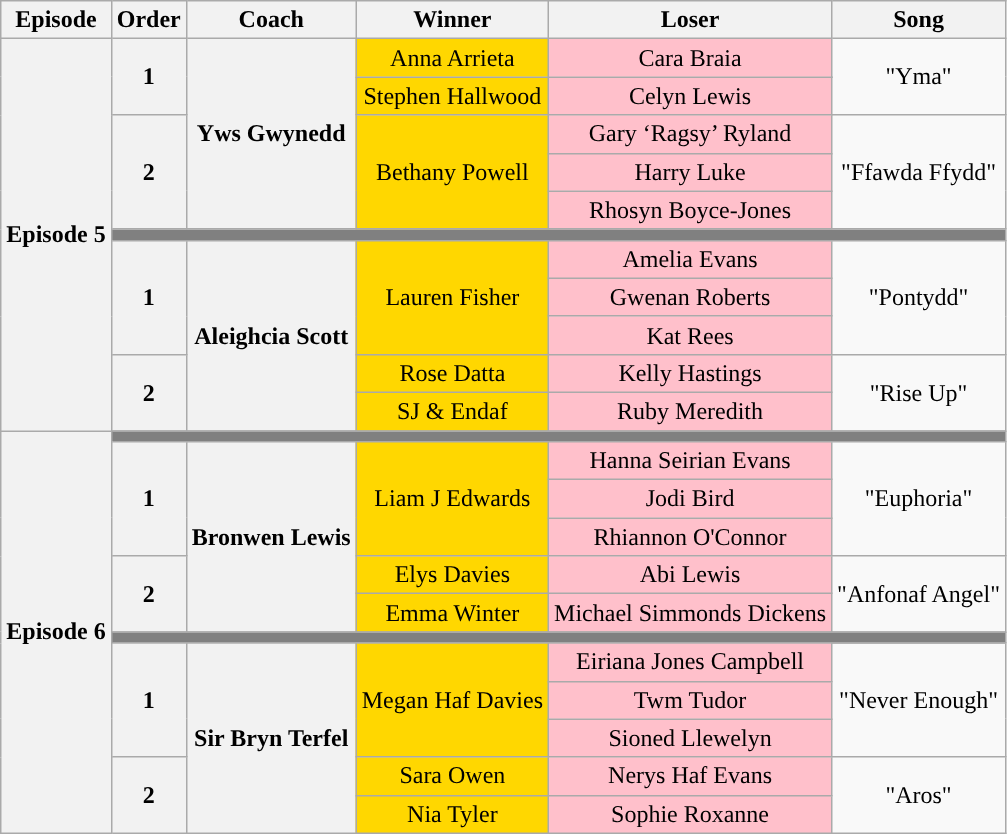<table class="wikitable" style="text-align:center">
<tr>
<th scope="col">Episode</th>
<th scope="col">Order</th>
<th scope="col">Coach</th>
<th scope="col">Winner</th>
<th scope="col">Loser</th>
<th scope="col">Song</th>
</tr>
<tr>
<th rowspan="13">Episode 5<br></th>
<th rowspan="3">1</th>
<th rowspan="7">Yws Gwynedd</th>
<td rowspan="2" style="background:gold">Anna Arrieta</td>
<td style="background:pink">Cara Braia</td>
<td rowspan="3">"Yma"</td>
</tr>
<tr>
<td rowspan="3" style="background:pink; rowspan=" 2">Celyn Lewis</td>
</tr>
<tr>
<td style="background:gold">Stephen Hallwood</td>
</tr>
<tr>
<th rowspan="4">2</th>
<td rowspan="4" style="background:gold">Bethany Powell</td>
<td rowspan="4">"Ffawda Ffydd"</td>
</tr>
<tr>
<td style="background:pink">Gary ‘Ragsy’ Ryland</td>
</tr>
<tr>
<td style="background:pink">Harry Luke</td>
</tr>
<tr>
<td style="background:pink">Rhosyn Boyce-Jones</td>
</tr>
<tr>
<td colspan="5" bgcolor="grey"></td>
</tr>
<tr>
<th rowspan="3">1</th>
<th rowspan="5">Aleighcia Scott</th>
<td rowspan="3" style="background:gold">Lauren Fisher</td>
<td style="background:pink">Amelia Evans</td>
<td rowspan="3">"Pontydd"</td>
</tr>
<tr>
<td style="background:pink">Gwenan Roberts</td>
</tr>
<tr>
<td style="background:pink">Kat Rees</td>
</tr>
<tr>
<th rowspan="2">2</th>
<td style="background:gold">Rose Datta</td>
<td style="background:pink">Kelly Hastings</td>
<td rowspan="2">"Rise Up"</td>
</tr>
<tr>
<td style="background:gold">SJ & Endaf</td>
<td style="background:pink">Ruby Meredith</td>
</tr>
<tr>
<th rowspan="12">Episode 6<br></th>
<td colspan="5" bgcolor="grey"></td>
</tr>
<tr>
<th rowspan="3">1</th>
<th rowspan="5">Bronwen Lewis</th>
<td rowspan="3" style="background:gold">Liam J Edwards</td>
<td style="background:pink">Hanna Seirian Evans</td>
<td rowspan="3">"Euphoria"</td>
</tr>
<tr>
<td style="background:pink">Jodi Bird</td>
</tr>
<tr>
<td style="background:pink">Rhiannon O'Connor</td>
</tr>
<tr>
<th rowspan="2">2</th>
<td style="background:gold">Elys Davies</td>
<td style="background:pink">Abi Lewis</td>
<td rowspan="2">"Anfonaf Angel"</td>
</tr>
<tr>
<td style="background:gold">Emma Winter</td>
<td style="background:pink">Michael Simmonds Dickens</td>
</tr>
<tr>
<td colspan="5" bgcolor="grey"></td>
</tr>
<tr>
<th rowspan="3">1</th>
<th rowspan="5">Sir Bryn Terfel</th>
<td rowspan="3" style="background:gold">Megan Haf Davies</td>
<td style="background:pink">Eiriana Jones Campbell</td>
<td rowspan="3">"Never Enough"</td>
</tr>
<tr>
<td style="background:pink">Twm Tudor</td>
</tr>
<tr>
<td style="background:pink">Sioned Llewelyn</td>
</tr>
<tr>
<th rowspan="2">2</th>
<td style="background:gold">Sara Owen</td>
<td style="background:pink">Nerys Haf Evans</td>
<td rowspan="2">"Aros"</td>
</tr>
<tr>
<td style="background:gold">Nia Tyler</td>
<td style="background:pink">Sophie Roxanne</td>
</tr>
</table>
